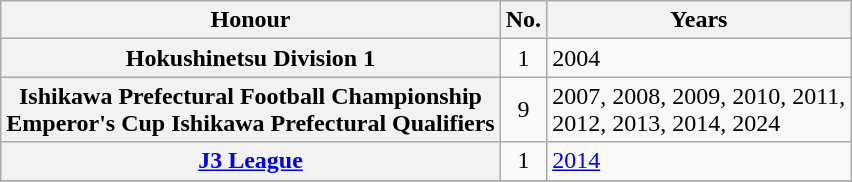<table class="wikitable plainrowheaders">
<tr>
<th scope=col>Honour</th>
<th scope=col>No.</th>
<th scope=col>Years</th>
</tr>
<tr>
<th scope=row>Hokushinetsu Division 1</th>
<td align="center">1</td>
<td>2004</td>
</tr>
<tr>
<th scope=row>Ishikawa Prefectural Football Championship <br> Emperor's Cup Ishikawa Prefectural Qualifiers</th>
<td align="center">9</td>
<td>2007, 2008, 2009, 2010, 2011, <br> 2012, 2013, 2014, 2024</td>
</tr>
<tr>
<th scope=row><a href='#'>J3 League</a></th>
<td align="center">1</td>
<td><a href='#'>2014</a></td>
</tr>
<tr>
</tr>
</table>
